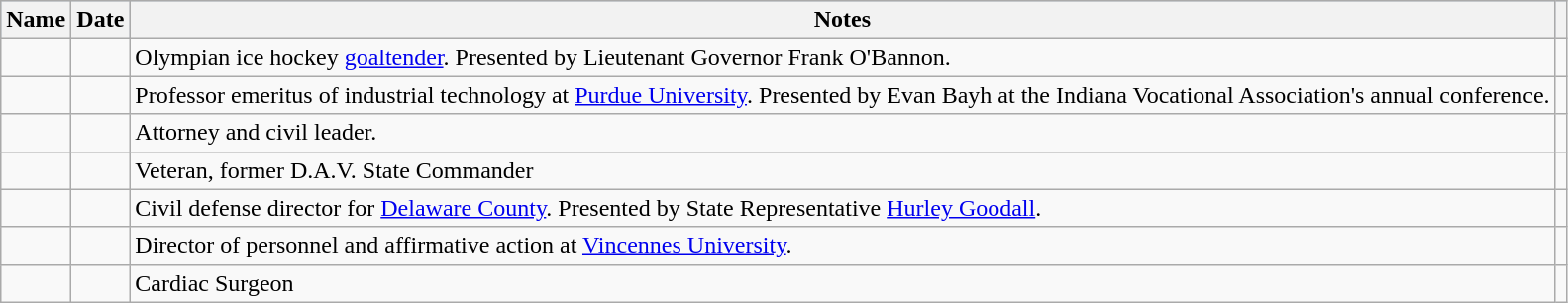<table class="wikitable sortable plainheaders">
<tr style="background:#b0c4de; text-align:center;">
<th scope="col">Name</th>
<th scope="col">Date</th>
<th scope="col" class="unsortable">Notes</th>
<th scope="col" class="unsortable"></th>
</tr>
<tr>
<td></td>
<td></td>
<td>Olympian ice hockey <a href='#'>goaltender</a>. Presented by Lieutenant Governor Frank O'Bannon.</td>
<td style="text-align:center;"></td>
</tr>
<tr>
<td></td>
<td></td>
<td>Professor emeritus of industrial technology at <a href='#'>Purdue University</a>. Presented by Evan Bayh at the Indiana Vocational Association's annual conference.</td>
<td style="text-align:center;"></td>
</tr>
<tr>
<td></td>
<td></td>
<td>Attorney and civil leader.</td>
<td style="text-align:center;"></td>
</tr>
<tr>
<td></td>
<td></td>
<td>Veteran, former D.A.V. State Commander</td>
<td style="text-align:center;"></td>
</tr>
<tr>
<td></td>
<td></td>
<td>Civil defense director for <a href='#'>Delaware County</a>. Presented by State Representative <a href='#'>Hurley Goodall</a>.</td>
<td style="text-align:center;"></td>
</tr>
<tr>
<td></td>
<td></td>
<td>Director of personnel and affirmative action at <a href='#'>Vincennes University</a>.</td>
<td style="text-align:center;"></td>
</tr>
<tr>
<td></td>
<td></td>
<td>Cardiac Surgeon</td>
<td style="text-align:center;"></td>
</tr>
</table>
